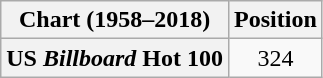<table class="wikitable plainrowheaders">
<tr>
<th>Chart (1958–2018)</th>
<th>Position</th>
</tr>
<tr>
<th scope="row">US <em>Billboard</em> Hot 100</th>
<td style="text-align:center;">324</td>
</tr>
</table>
